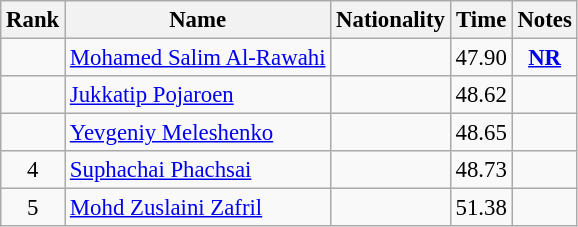<table class="wikitable sortable" style="text-align:center;font-size:95%">
<tr>
<th>Rank</th>
<th>Name</th>
<th>Nationality</th>
<th>Time</th>
<th>Notes</th>
</tr>
<tr>
<td></td>
<td align=left><a href='#'>Mohamed Salim Al-Rawahi</a></td>
<td align=left></td>
<td>47.90</td>
<td><strong><a href='#'>NR</a></strong></td>
</tr>
<tr>
<td></td>
<td align=left><a href='#'>Jukkatip Pojaroen</a></td>
<td align=left></td>
<td>48.62</td>
<td></td>
</tr>
<tr>
<td></td>
<td align=left><a href='#'>Yevgeniy Meleshenko</a></td>
<td align=left></td>
<td>48.65</td>
<td></td>
</tr>
<tr>
<td>4</td>
<td align=left><a href='#'>Suphachai Phachsai</a></td>
<td align=left></td>
<td>48.73</td>
<td></td>
</tr>
<tr>
<td>5</td>
<td align=left><a href='#'>Mohd Zuslaini Zafril</a></td>
<td align=left></td>
<td>51.38</td>
<td></td>
</tr>
</table>
